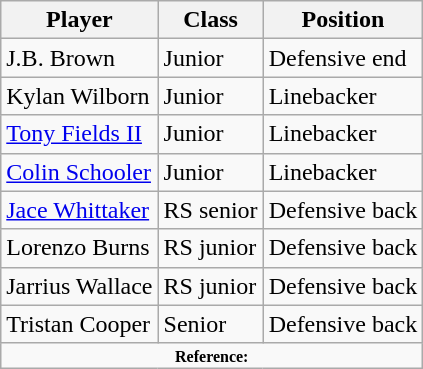<table class="wikitable">
<tr ;>
<th>Player</th>
<th>Class</th>
<th>Position</th>
</tr>
<tr>
<td>J.B. Brown</td>
<td>Junior</td>
<td>Defensive end</td>
</tr>
<tr>
<td>Kylan Wilborn</td>
<td>Junior</td>
<td>Linebacker</td>
</tr>
<tr>
<td><a href='#'>Tony Fields II</a></td>
<td>Junior</td>
<td>Linebacker</td>
</tr>
<tr>
<td><a href='#'>Colin Schooler</a></td>
<td>Junior</td>
<td>Linebacker</td>
</tr>
<tr>
<td><a href='#'>Jace Whittaker</a></td>
<td>RS senior</td>
<td>Defensive back</td>
</tr>
<tr>
<td>Lorenzo Burns</td>
<td>RS junior</td>
<td>Defensive back</td>
</tr>
<tr>
<td>Jarrius Wallace</td>
<td>RS junior</td>
<td>Defensive back</td>
</tr>
<tr>
<td>Tristan Cooper</td>
<td>Senior</td>
<td>Defensive back</td>
</tr>
<tr>
<td colspan="3"  style="font-size:8pt; text-align:center;"><strong>Reference:</strong></td>
</tr>
</table>
